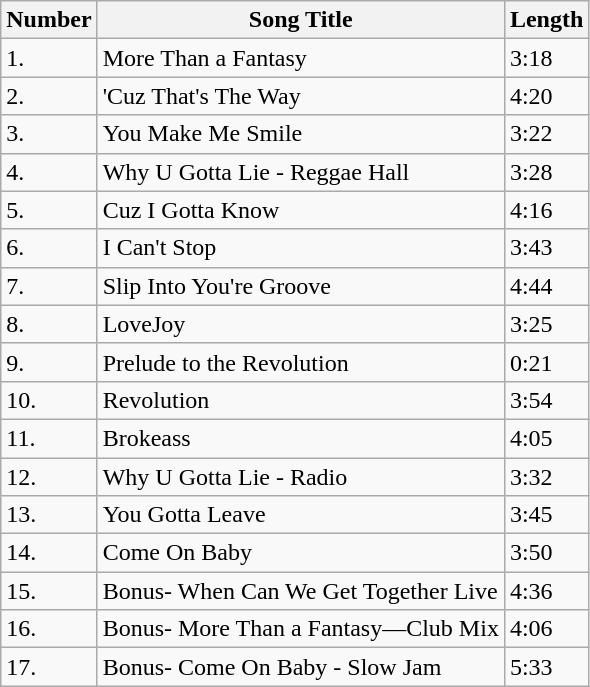<table class="wikitable">
<tr>
<th>Number</th>
<th>Song Title</th>
<th>Length</th>
</tr>
<tr>
<td>1.</td>
<td>More Than a Fantasy</td>
<td>3:18</td>
</tr>
<tr>
<td>2.</td>
<td>'Cuz That's The Way</td>
<td>4:20</td>
</tr>
<tr>
<td>3.</td>
<td>You Make Me Smile</td>
<td>3:22</td>
</tr>
<tr>
<td>4.</td>
<td>Why U Gotta Lie - Reggae Hall</td>
<td>3:28</td>
</tr>
<tr>
<td>5.</td>
<td>Cuz I Gotta Know</td>
<td>4:16</td>
</tr>
<tr>
<td>6.</td>
<td>I Can't Stop</td>
<td>3:43</td>
</tr>
<tr>
<td>7.</td>
<td>Slip Into You're Groove</td>
<td>4:44</td>
</tr>
<tr>
<td>8.</td>
<td>LoveJoy</td>
<td>3:25</td>
</tr>
<tr>
<td>9.</td>
<td>Prelude to the Revolution</td>
<td>0:21</td>
</tr>
<tr>
<td>10.</td>
<td>Revolution</td>
<td>3:54</td>
</tr>
<tr>
<td>11.</td>
<td>Brokeass</td>
<td>4:05</td>
</tr>
<tr>
<td>12.</td>
<td>Why U Gotta Lie - Radio</td>
<td>3:32</td>
</tr>
<tr>
<td>13.</td>
<td>You Gotta Leave</td>
<td>3:45</td>
</tr>
<tr>
<td>14.</td>
<td>Come On Baby</td>
<td>3:50</td>
</tr>
<tr>
<td>15.</td>
<td>Bonus- When Can We Get Together Live</td>
<td>4:36</td>
</tr>
<tr>
<td>16.</td>
<td>Bonus- More Than a Fantasy—Club Mix</td>
<td>4:06</td>
</tr>
<tr>
<td>17.</td>
<td>Bonus- Come On Baby - Slow Jam</td>
<td>5:33</td>
</tr>
</table>
